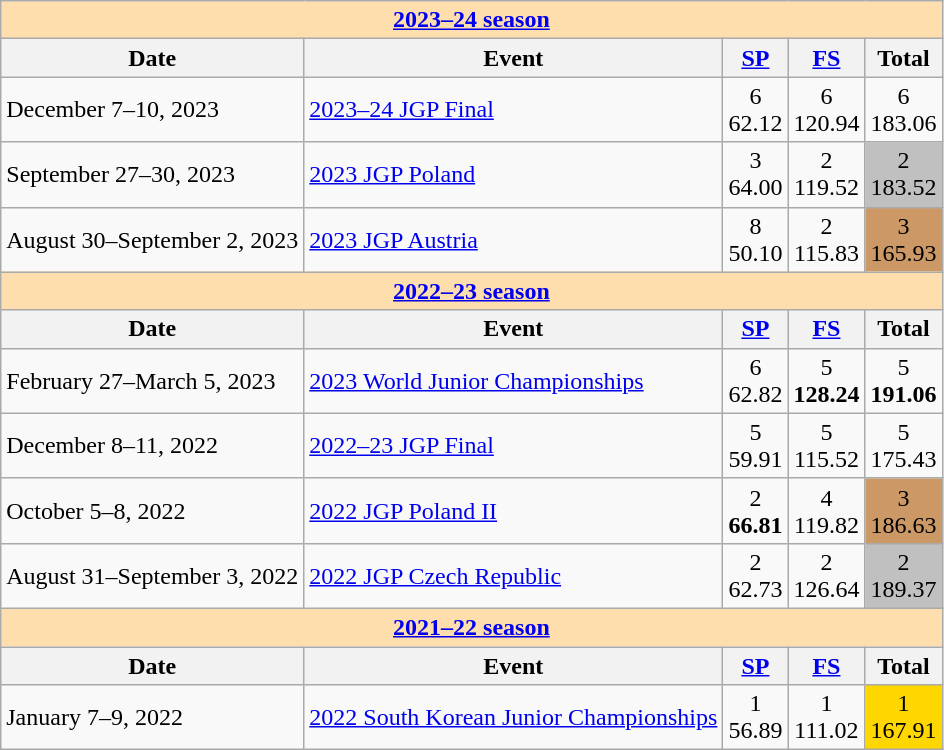<table class="wikitable">
<tr>
<td style="background-color: #ffdead; " colspan=6 align=center><a href='#'><strong>2023–24 season</strong></a></td>
</tr>
<tr>
<th>Date</th>
<th>Event</th>
<th><a href='#'>SP</a></th>
<th><a href='#'>FS</a></th>
<th>Total</th>
</tr>
<tr>
<td>December 7–10, 2023</td>
<td><a href='#'>2023–24 JGP Final</a></td>
<td align=center>6 <br> 62.12</td>
<td align=center>6 <br> 120.94</td>
<td align=center>6 <br> 183.06</td>
</tr>
<tr>
<td>September 27–30, 2023</td>
<td><a href='#'>2023 JGP Poland</a></td>
<td align=center>3 <br> 64.00</td>
<td align=center>2 <br> 119.52</td>
<td align=center bgcolor=silver>2 <br> 183.52</td>
</tr>
<tr>
<td>August 30–September 2, 2023</td>
<td><a href='#'>2023 JGP Austria</a></td>
<td align=center>8 <br> 50.10</td>
<td align=center>2 <br> 115.83</td>
<td align=center bgcolor=cc9966>3 <br> 165.93</td>
</tr>
<tr>
<th colspan="6" style="background: #ffdead; text-align:center;"><strong><a href='#'>2022–23 season</a></strong></th>
</tr>
<tr>
<th>Date</th>
<th>Event</th>
<th><a href='#'>SP</a></th>
<th><a href='#'>FS</a></th>
<th>Total</th>
</tr>
<tr>
<td>February 27–March 5, 2023</td>
<td><a href='#'>2023 World Junior Championships</a></td>
<td align=center>6 <br> 62.82</td>
<td align=center>5 <br> <strong>128.24</strong></td>
<td align=center>5 <br> <strong>191.06</strong></td>
</tr>
<tr>
<td>December 8–11, 2022</td>
<td><a href='#'>2022–23 JGP Final</a></td>
<td align=center>5 <br> 59.91</td>
<td align=center>5 <br> 115.52</td>
<td align=center>5 <br> 175.43</td>
</tr>
<tr>
<td>October 5–8, 2022</td>
<td><a href='#'>2022 JGP Poland II</a></td>
<td align=center>2 <br> <strong>66.81</strong></td>
<td align=center>4 <br> 119.82</td>
<td align=center bgcolor=cc9966>3 <br> 186.63</td>
</tr>
<tr>
<td>August 31–September 3, 2022</td>
<td><a href='#'>2022 JGP Czech Republic</a></td>
<td align=center>2 <br> 62.73</td>
<td align=center>2 <br> 126.64</td>
<td align=center bgcolor=silver>2 <br> 189.37</td>
</tr>
<tr>
<th colspan="6" style="background: #ffdead; text-align:center;"><strong><a href='#'>2021–22 season</a></strong></th>
</tr>
<tr>
<th>Date</th>
<th>Event</th>
<th><a href='#'>SP</a></th>
<th><a href='#'>FS</a></th>
<th>Total</th>
</tr>
<tr>
<td>January 7–9, 2022</td>
<td><a href='#'>2022 South Korean Junior Championships</a></td>
<td align=center>1 <br> 56.89</td>
<td align=center>1 <br> 111.02</td>
<td align=center bgcolor=gold>1 <br> 167.91</td>
</tr>
</table>
